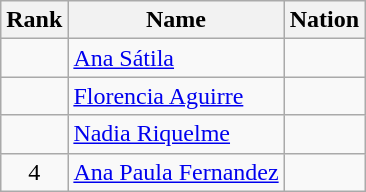<table class="wikitable" style="text-align:center">
<tr>
<th>Rank</th>
<th>Name</th>
<th>Nation</th>
</tr>
<tr>
<td></td>
<td align=left><a href='#'>Ana Sátila</a></td>
<td align=left></td>
</tr>
<tr>
<td></td>
<td align=left><a href='#'>Florencia Aguirre</a></td>
<td align=left></td>
</tr>
<tr>
<td></td>
<td align=left><a href='#'>Nadia Riquelme</a></td>
<td align=left></td>
</tr>
<tr>
<td>4</td>
<td align=left><a href='#'>Ana Paula Fernandez</a></td>
<td align=left></td>
</tr>
</table>
